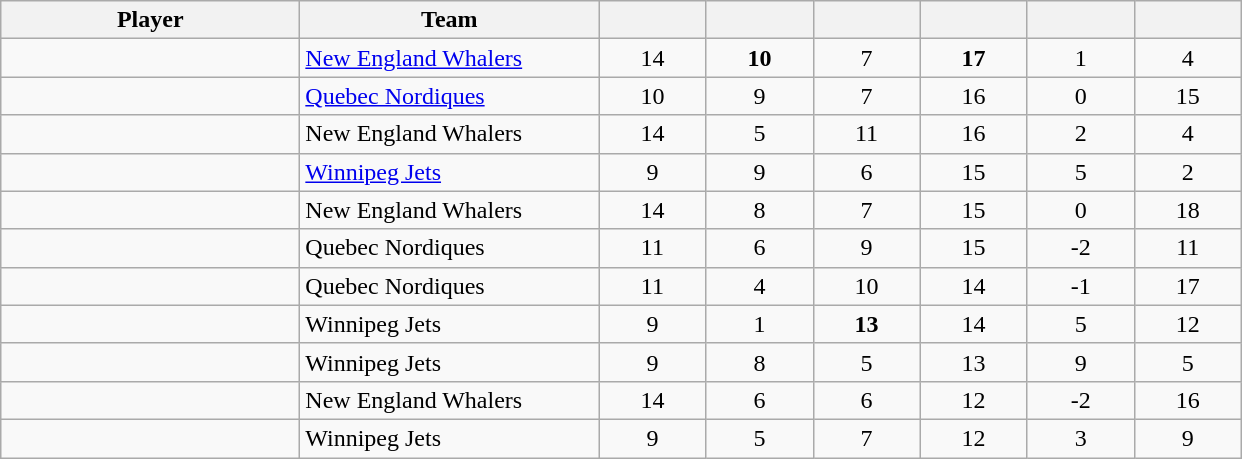<table style="padding:3px; border-spacing:0; text-align:center;" class="wikitable sortable">
<tr>
<th style="width:12em">Player</th>
<th style="width:12em">Team</th>
<th style="width:4em"></th>
<th style="width:4em"></th>
<th style="width:4em"></th>
<th style="width:4em"></th>
<th style="width:4em"></th>
<th style="width:4em"></th>
</tr>
<tr>
<td align=left></td>
<td align=left><a href='#'>New England Whalers</a></td>
<td>14</td>
<td><strong>10</strong></td>
<td>7</td>
<td><strong>17</strong></td>
<td>1</td>
<td>4</td>
</tr>
<tr>
<td align=left></td>
<td align=left><a href='#'>Quebec Nordiques</a></td>
<td>10</td>
<td>9</td>
<td>7</td>
<td>16</td>
<td>0</td>
<td>15</td>
</tr>
<tr>
<td align=left></td>
<td align=left>New England Whalers</td>
<td>14</td>
<td>5</td>
<td>11</td>
<td>16</td>
<td>2</td>
<td>4</td>
</tr>
<tr>
<td align=left></td>
<td align=left><a href='#'>Winnipeg Jets</a></td>
<td>9</td>
<td>9</td>
<td>6</td>
<td>15</td>
<td>5</td>
<td>2</td>
</tr>
<tr>
<td align=left></td>
<td align=left>New England Whalers</td>
<td>14</td>
<td>8</td>
<td>7</td>
<td>15</td>
<td>0</td>
<td>18</td>
</tr>
<tr>
<td align=left></td>
<td align=left>Quebec Nordiques</td>
<td>11</td>
<td>6</td>
<td>9</td>
<td>15</td>
<td>-2</td>
<td>11</td>
</tr>
<tr>
<td align=left></td>
<td align=left>Quebec Nordiques</td>
<td>11</td>
<td>4</td>
<td>10</td>
<td>14</td>
<td>-1</td>
<td>17</td>
</tr>
<tr>
<td align=left></td>
<td align=left>Winnipeg Jets</td>
<td>9</td>
<td>1</td>
<td><strong>13</strong></td>
<td>14</td>
<td>5</td>
<td>12</td>
</tr>
<tr>
<td align=left></td>
<td align=left>Winnipeg Jets</td>
<td>9</td>
<td>8</td>
<td>5</td>
<td>13</td>
<td>9</td>
<td>5</td>
</tr>
<tr>
<td align=left></td>
<td align=left>New England Whalers</td>
<td>14</td>
<td>6</td>
<td>6</td>
<td>12</td>
<td>-2</td>
<td>16</td>
</tr>
<tr>
<td align=left></td>
<td align=left>Winnipeg Jets</td>
<td>9</td>
<td>5</td>
<td>7</td>
<td>12</td>
<td>3</td>
<td>9</td>
</tr>
</table>
